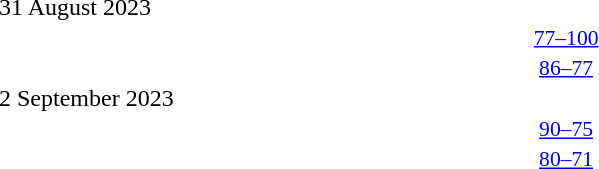<table style="width:100%;" cellspacing="1">
<tr>
<th width=25%></th>
<th width=2%></th>
<th width=6%></th>
<th width=2%></th>
<th width=25%></th>
</tr>
<tr>
<td>31 August 2023</td>
</tr>
<tr style=font-size:90%>
<td align=right></td>
<td></td>
<td align=center><a href='#'>77–100</a></td>
<td></td>
<td></td>
<td></td>
</tr>
<tr style=font-size:90%>
<td align=right></td>
<td></td>
<td align=center><a href='#'>86–77</a></td>
<td></td>
<td></td>
<td></td>
</tr>
<tr>
<td>2 September 2023</td>
</tr>
<tr style=font-size:90%>
<td align=right></td>
<td></td>
<td align=center><a href='#'>90–75</a></td>
<td></td>
<td></td>
<td></td>
</tr>
<tr style=font-size:90%>
<td align=right></td>
<td></td>
<td align=center><a href='#'>80–71</a></td>
<td></td>
<td></td>
<td></td>
</tr>
</table>
